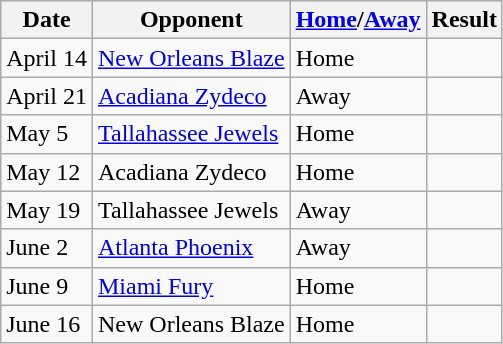<table class="wikitable">
<tr>
<th>Date</th>
<th>Opponent</th>
<th><a href='#'>Home</a>/<a href='#'>Away</a></th>
<th>Result</th>
</tr>
<tr>
<td>April 14</td>
<td><a href='#'>New Orleans Blaze</a></td>
<td>Home</td>
<td></td>
</tr>
<tr>
<td>April 21</td>
<td><a href='#'>Acadiana Zydeco</a></td>
<td>Away</td>
<td></td>
</tr>
<tr>
<td>May 5</td>
<td><a href='#'>Tallahassee Jewels</a></td>
<td>Home</td>
<td></td>
</tr>
<tr>
<td>May 12</td>
<td>Acadiana Zydeco</td>
<td>Home</td>
<td></td>
</tr>
<tr>
<td>May 19</td>
<td>Tallahassee Jewels</td>
<td>Away</td>
<td></td>
</tr>
<tr>
<td>June 2</td>
<td><a href='#'>Atlanta Phoenix</a></td>
<td>Away</td>
<td></td>
</tr>
<tr>
<td>June 9</td>
<td><a href='#'>Miami Fury</a></td>
<td>Home</td>
<td></td>
</tr>
<tr>
<td>June 16</td>
<td>New Orleans Blaze</td>
<td>Home</td>
<td></td>
</tr>
</table>
